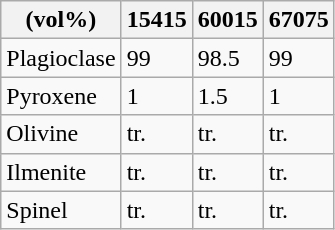<table class="wikitable">
<tr>
<th>(vol%)</th>
<th>15415</th>
<th>60015</th>
<th>67075</th>
</tr>
<tr>
<td>Plagioclase</td>
<td>99</td>
<td>98.5</td>
<td>99</td>
</tr>
<tr>
<td>Pyroxene</td>
<td>1</td>
<td>1.5</td>
<td>1</td>
</tr>
<tr>
<td>Olivine</td>
<td>tr.</td>
<td>tr.</td>
<td>tr.</td>
</tr>
<tr>
<td>Ilmenite</td>
<td>tr.</td>
<td>tr.</td>
<td>tr.</td>
</tr>
<tr>
<td>Spinel</td>
<td>tr.</td>
<td>tr.</td>
<td>tr.</td>
</tr>
</table>
